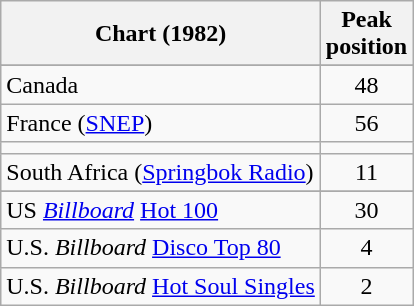<table class="wikitable sortable">
<tr>
<th scope="col">Chart (1982)</th>
<th scope="col">Peak<br>position</th>
</tr>
<tr>
</tr>
<tr>
<td>Canada</td>
<td style="text-align:center;">48</td>
</tr>
<tr>
<td>France (<a href='#'>SNEP</a>)</td>
<td style="text-align:center;">56</td>
</tr>
<tr>
<td></td>
</tr>
<tr>
<td>South Africa (<a href='#'>Springbok Radio</a>)</td>
<td align="center">11</td>
</tr>
<tr>
</tr>
<tr>
</tr>
<tr>
<td>US <em><a href='#'>Billboard</a></em> <a href='#'>Hot 100</a></td>
<td style="text-align:center;">30</td>
</tr>
<tr>
<td>U.S. <em>Billboard</em> <a href='#'>Disco Top 80</a></td>
<td align="center">4</td>
</tr>
<tr>
<td>U.S. <em>Billboard</em> <a href='#'>Hot Soul Singles</a></td>
<td align="center">2</td>
</tr>
</table>
